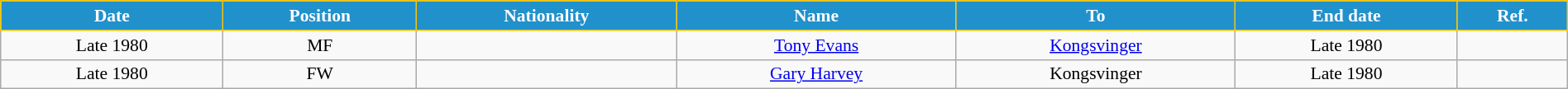<table class="wikitable" style="text-align:center; font-size:90%; width:100%;">
<tr>
<th style="background:#2191CC; color:white; border:1px solid #F7C408; text-align:center;">Date</th>
<th style="background:#2191CC; color:white; border:1px solid #F7C408; text-align:center;">Position</th>
<th style="background:#2191CC; color:white; border:1px solid #F7C408; text-align:center;">Nationality</th>
<th style="background:#2191CC; color:white; border:1px solid #F7C408; text-align:center;">Name</th>
<th style="background:#2191CC; color:white; border:1px solid #F7C408; text-align:center;">To</th>
<th style="background:#2191CC; color:white; border:1px solid #F7C408; text-align:center;">End date</th>
<th style="background:#2191CC; color:white; border:1px solid #F7C408; text-align:center;">Ref.</th>
</tr>
<tr>
<td>Late 1980</td>
<td>MF</td>
<td></td>
<td><a href='#'>Tony Evans</a></td>
<td> <a href='#'>Kongsvinger</a></td>
<td>Late 1980</td>
<td></td>
</tr>
<tr>
<td>Late 1980</td>
<td>FW</td>
<td></td>
<td><a href='#'>Gary Harvey</a></td>
<td> Kongsvinger</td>
<td>Late 1980</td>
<td></td>
</tr>
</table>
